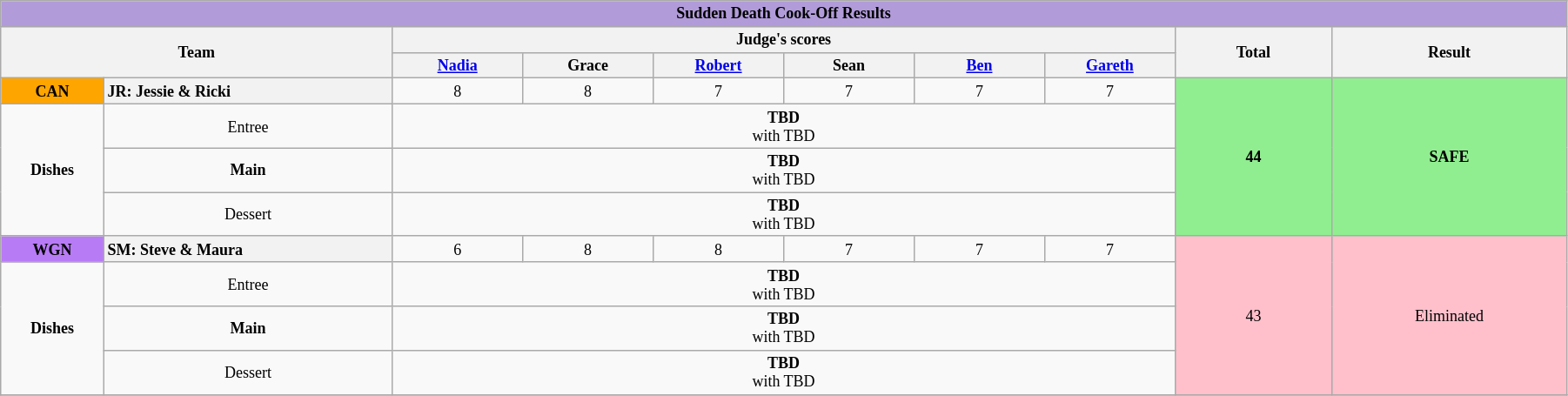<table class="wikitable" style="text-align: center; font-size: 9pt; line-height:14px; width:95%">
<tr>
<th colspan="10" style="background:#b19cd9; ">Sudden Death Cook-Off Results</th>
</tr>
<tr>
<th rowspan="2" style="width:25%;" colspan="2">Team</th>
<th colspan="6" style="width:50%;">Judge's scores</th>
<th rowspan="2" style="width:10%;">Total<br></th>
<th rowspan="2" style="width:20%;">Result</th>
</tr>
<tr>
<th style="width:40px;"><a href='#'>Nadia</a></th>
<th style="width:40px;">Grace</th>
<th style="width:40px;"><a href='#'>Robert</a></th>
<th style="width:40px;">Sean</th>
<th style="width:40px;"><a href='#'>Ben</a></th>
<th style="width:40px;"><a href='#'>Gareth</a></th>
</tr>
<tr>
<th scope="row" align="left" style="background:orange; ">CAN</th>
<th scope="row" style="text-align:left;">JR: Jessie & Ricki</th>
<td>8</td>
<td>8</td>
<td>7</td>
<td>7</td>
<td>7</td>
<td>7</td>
<td rowspan="4" bgcolor="lightgreen"><strong>44</strong></td>
<td rowspan="4" bgcolor="lightgreen"><strong>SAFE</strong></td>
</tr>
<tr>
<td rowspan="3"><strong>Dishes</strong></td>
<td>Entree</td>
<td colspan="6"><strong>TBD</strong><br>with TBD</td>
</tr>
<tr>
<td><strong>Main</strong></td>
<td colspan="6"><strong>TBD</strong><br>with TBD</td>
</tr>
<tr>
<td>Dessert</td>
<td colspan="6"><strong>TBD</strong><br>with TBD</td>
</tr>
<tr>
<th scope="row" align="center" style="background:#B87BF6; ">WGN</th>
<th scope="row" style="text-align:left;">SM: Steve & Maura</th>
<td>6</td>
<td>8</td>
<td>8</td>
<td>7</td>
<td>7</td>
<td>7</td>
<td rowspan="4" bgcolor="pink">43</td>
<td rowspan="4" bgcolor="pink">Eliminated</td>
</tr>
<tr>
<td rowspan="3"><strong>Dishes</strong></td>
<td>Entree</td>
<td colspan="6"><strong>TBD</strong><br>with TBD</td>
</tr>
<tr>
<td><strong>Main</strong></td>
<td colspan="6"><strong>TBD</strong><br>with TBD</td>
</tr>
<tr>
<td>Dessert</td>
<td colspan="6"><strong>TBD</strong><br>with TBD</td>
</tr>
<tr>
</tr>
</table>
